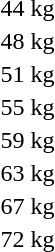<table>
<tr>
<td rowspan=2>44 kg</td>
<td rowspan=2></td>
<td rowspan=2></td>
<td></td>
</tr>
<tr>
<td></td>
</tr>
<tr>
<td rowspan=2>48 kg</td>
<td rowspan=2></td>
<td rowspan=2></td>
<td></td>
</tr>
<tr>
<td></td>
</tr>
<tr>
<td rowspan=2>51 kg</td>
<td rowspan=2></td>
<td rowspan=2></td>
<td></td>
</tr>
<tr>
<td></td>
</tr>
<tr>
<td rowspan=2>55 kg</td>
<td rowspan=2></td>
<td rowspan=2></td>
<td></td>
</tr>
<tr>
<td></td>
</tr>
<tr>
<td rowspan=2>59 kg</td>
<td rowspan=2></td>
<td rowspan=2></td>
<td></td>
</tr>
<tr>
<td></td>
</tr>
<tr>
<td rowspan=2>63 kg</td>
<td rowspan=2></td>
<td rowspan=2></td>
<td></td>
</tr>
<tr>
<td></td>
</tr>
<tr>
<td rowspan=2>67 kg</td>
<td rowspan=2></td>
<td rowspan=2></td>
<td></td>
</tr>
<tr>
<td></td>
</tr>
<tr>
<td rowspan=2>72 kg</td>
<td rowspan=2></td>
<td rowspan=2></td>
<td></td>
</tr>
<tr>
<td></td>
</tr>
<tr>
</tr>
</table>
